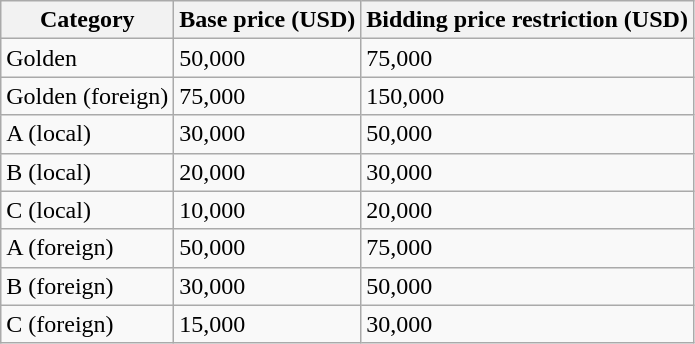<table class="wikitable">
<tr>
<th>Category</th>
<th>Base price (USD)</th>
<th>Bidding price restriction (USD)</th>
</tr>
<tr>
<td>Golden</td>
<td>50,000</td>
<td>75,000</td>
</tr>
<tr>
<td>Golden (foreign)</td>
<td>75,000</td>
<td>150,000</td>
</tr>
<tr>
<td>A (local)</td>
<td>30,000</td>
<td>50,000</td>
</tr>
<tr>
<td>B (local)</td>
<td>20,000</td>
<td>30,000</td>
</tr>
<tr>
<td>C (local)</td>
<td>10,000</td>
<td>20,000</td>
</tr>
<tr>
<td>A (foreign)</td>
<td>50,000</td>
<td>75,000</td>
</tr>
<tr>
<td>B (foreign)</td>
<td>30,000</td>
<td>50,000</td>
</tr>
<tr>
<td>C (foreign)</td>
<td>15,000</td>
<td>30,000</td>
</tr>
</table>
